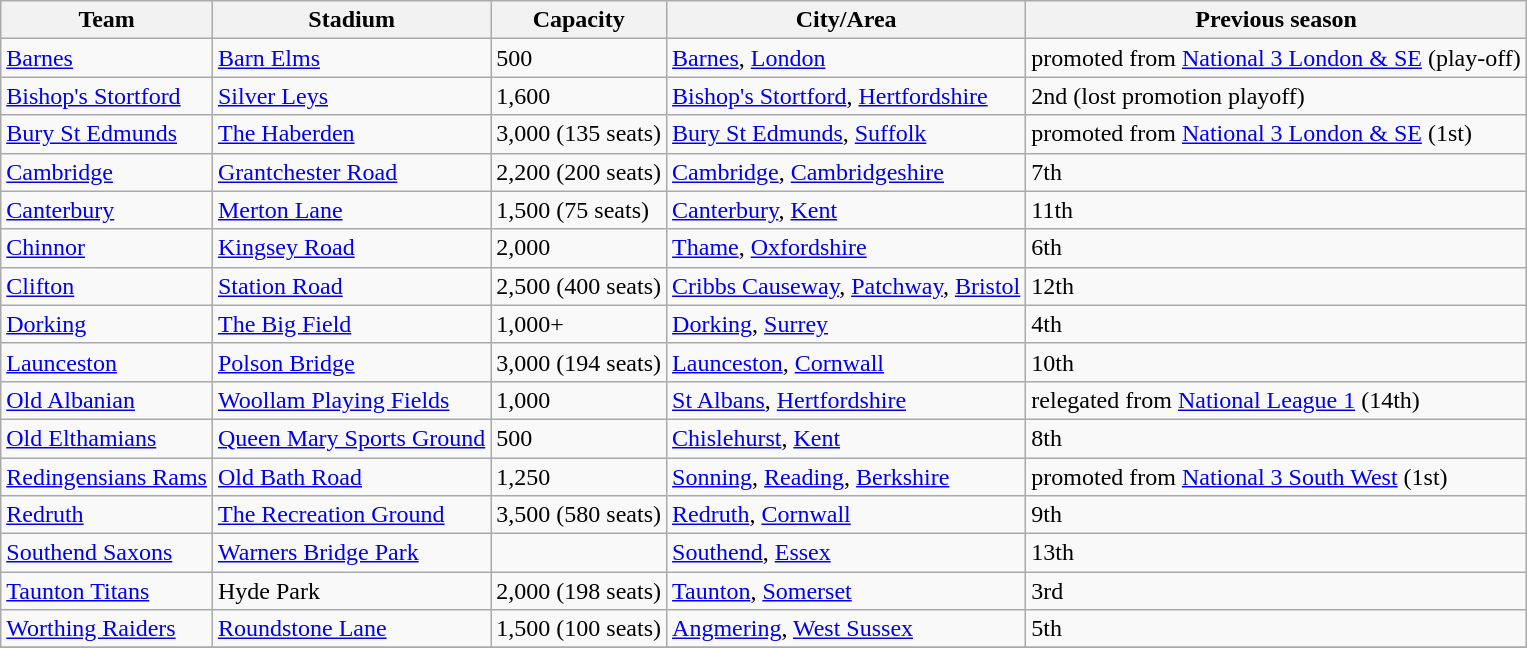<table class="wikitable sortable">
<tr>
<th>Team</th>
<th>Stadium</th>
<th>Capacity</th>
<th>City/Area</th>
<th>Previous season</th>
</tr>
<tr>
<td><a href='#'>Barnes</a></td>
<td><a href='#'>Barn Elms</a></td>
<td>500</td>
<td><a href='#'>Barnes</a>, <a href='#'>London</a></td>
<td>promoted from <a href='#'>National 3 London & SE</a> (play-off)</td>
</tr>
<tr>
<td><a href='#'>Bishop's Stortford</a></td>
<td><a href='#'>Silver Leys</a></td>
<td>1,600</td>
<td><a href='#'>Bishop's Stortford</a>, <a href='#'>Hertfordshire</a></td>
<td>2nd (lost promotion playoff)</td>
</tr>
<tr>
<td><a href='#'>Bury St Edmunds</a></td>
<td><a href='#'>The Haberden</a></td>
<td>3,000 (135 seats)</td>
<td><a href='#'>Bury St Edmunds</a>, <a href='#'>Suffolk</a></td>
<td>promoted from <a href='#'>National 3 London & SE</a> (1st)</td>
</tr>
<tr>
<td><a href='#'>Cambridge</a></td>
<td><a href='#'>Grantchester Road</a></td>
<td>2,200 (200 seats)</td>
<td><a href='#'>Cambridge</a>, <a href='#'>Cambridgeshire</a></td>
<td>7th</td>
</tr>
<tr>
<td><a href='#'>Canterbury</a></td>
<td><a href='#'>Merton Lane</a></td>
<td>1,500 (75 seats)</td>
<td><a href='#'>Canterbury</a>, <a href='#'>Kent</a></td>
<td>11th</td>
</tr>
<tr>
<td><a href='#'>Chinnor</a></td>
<td><a href='#'>Kingsey Road</a></td>
<td>2,000</td>
<td><a href='#'>Thame</a>, <a href='#'>Oxfordshire</a></td>
<td>6th</td>
</tr>
<tr>
<td><a href='#'>Clifton</a></td>
<td><a href='#'>Station Road</a></td>
<td>2,500 (400 seats)</td>
<td><a href='#'>Cribbs Causeway</a>, <a href='#'>Patchway</a>, <a href='#'>Bristol</a></td>
<td>12th</td>
</tr>
<tr>
<td><a href='#'>Dorking</a></td>
<td><a href='#'>The Big Field</a></td>
<td>1,000+</td>
<td><a href='#'>Dorking</a>, <a href='#'>Surrey</a></td>
<td>4th</td>
</tr>
<tr>
<td><a href='#'>Launceston</a></td>
<td><a href='#'>Polson Bridge</a></td>
<td>3,000 (194 seats)</td>
<td><a href='#'>Launceston</a>, <a href='#'>Cornwall</a></td>
<td>10th</td>
</tr>
<tr>
<td><a href='#'>Old Albanian</a></td>
<td><a href='#'>Woollam Playing Fields</a></td>
<td>1,000</td>
<td><a href='#'>St Albans</a>, <a href='#'>Hertfordshire</a></td>
<td>relegated from <a href='#'>National League 1</a> (14th)</td>
</tr>
<tr>
<td><a href='#'>Old Elthamians</a></td>
<td><a href='#'>Queen Mary Sports Ground</a></td>
<td>500</td>
<td><a href='#'>Chislehurst</a>, <a href='#'>Kent</a></td>
<td>8th</td>
</tr>
<tr>
<td><a href='#'>Redingensians Rams</a></td>
<td><a href='#'>Old Bath Road</a></td>
<td>1,250</td>
<td><a href='#'>Sonning</a>, <a href='#'>Reading</a>, <a href='#'>Berkshire</a></td>
<td>promoted from <a href='#'>National 3 South West</a> (1st)</td>
</tr>
<tr>
<td><a href='#'>Redruth</a></td>
<td><a href='#'>The Recreation Ground</a></td>
<td>3,500 (580 seats)</td>
<td><a href='#'>Redruth</a>, <a href='#'>Cornwall</a></td>
<td>9th</td>
</tr>
<tr>
<td><a href='#'>Southend Saxons</a></td>
<td><a href='#'>Warners Bridge Park</a></td>
<td></td>
<td><a href='#'>Southend</a>, <a href='#'>Essex</a></td>
<td>13th</td>
</tr>
<tr>
<td><a href='#'>Taunton Titans</a></td>
<td>Hyde Park</td>
<td>2,000 (198 seats)</td>
<td><a href='#'>Taunton</a>, <a href='#'>Somerset</a></td>
<td>3rd</td>
</tr>
<tr>
<td><a href='#'>Worthing Raiders</a></td>
<td><a href='#'>Roundstone Lane</a></td>
<td>1,500 (100 seats)</td>
<td><a href='#'>Angmering</a>, <a href='#'>West Sussex</a></td>
<td>5th</td>
</tr>
<tr>
</tr>
</table>
